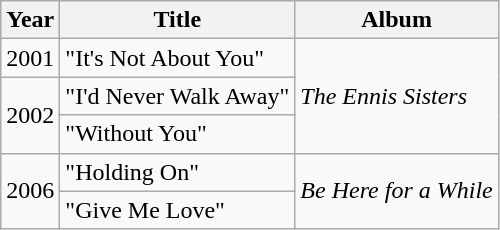<table class="wikitable">
<tr>
<th>Year</th>
<th>Title</th>
<th>Album</th>
</tr>
<tr>
<td>2001</td>
<td>"It's Not About You"</td>
<td rowspan="3"><em>The Ennis Sisters</em></td>
</tr>
<tr>
<td rowspan="2">2002</td>
<td>"I'd Never Walk Away"</td>
</tr>
<tr>
<td>"Without You"</td>
</tr>
<tr>
<td rowspan="2">2006</td>
<td>"Holding On"</td>
<td rowspan="2"><em>Be Here for a While</em></td>
</tr>
<tr>
<td>"Give Me Love"</td>
</tr>
</table>
